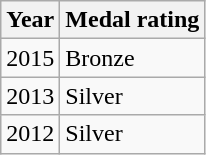<table class="wikitable">
<tr>
<th>Year</th>
<th>Medal rating</th>
</tr>
<tr>
<td>2015</td>
<td>Bronze</td>
</tr>
<tr>
<td>2013</td>
<td>Silver</td>
</tr>
<tr>
<td>2012</td>
<td>Silver</td>
</tr>
</table>
